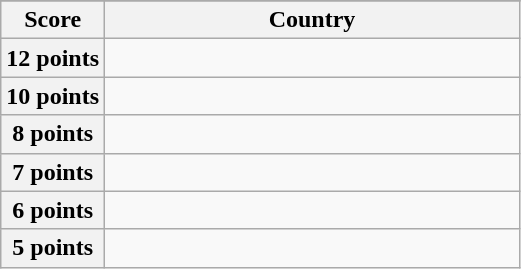<table class="wikitable">
<tr>
</tr>
<tr>
<th scope="col" width="20%">Score</th>
<th scope="col">Country</th>
</tr>
<tr>
<th scope="row">12 points</th>
<td></td>
</tr>
<tr>
<th scope="row">10 points</th>
<td></td>
</tr>
<tr>
<th scope="row">8 points</th>
<td></td>
</tr>
<tr>
<th scope="row">7 points</th>
<td></td>
</tr>
<tr>
<th scope="row">6 points</th>
<td></td>
</tr>
<tr>
<th scope="row">5 points</th>
<td></td>
</tr>
</table>
